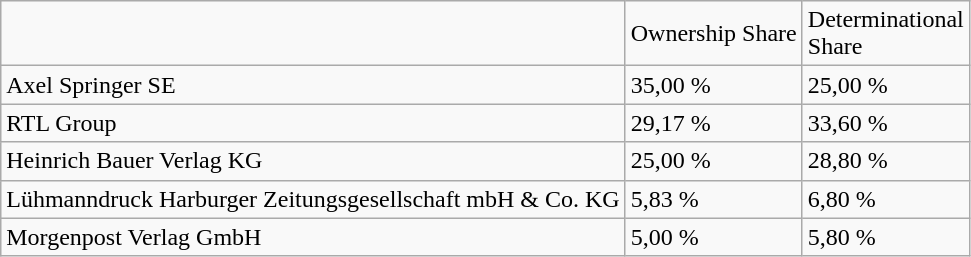<table class="wikitable">
<tr>
<td></td>
<td>Ownership Share</td>
<td>Determinational<br>Share</td>
</tr>
<tr>
<td>Axel Springer SE</td>
<td>35,00 %</td>
<td>25,00 %</td>
</tr>
<tr>
<td>RTL Group</td>
<td>29,17 %</td>
<td>33,60 %</td>
</tr>
<tr>
<td>Heinrich Bauer Verlag KG</td>
<td>25,00 %</td>
<td>28,80 %</td>
</tr>
<tr>
<td>Lühmanndruck Harburger Zeitungsgesellschaft mbH & Co. KG</td>
<td>5,83 %</td>
<td>6,80 %</td>
</tr>
<tr>
<td>Morgenpost Verlag GmbH</td>
<td>5,00 %</td>
<td>5,80 %</td>
</tr>
</table>
